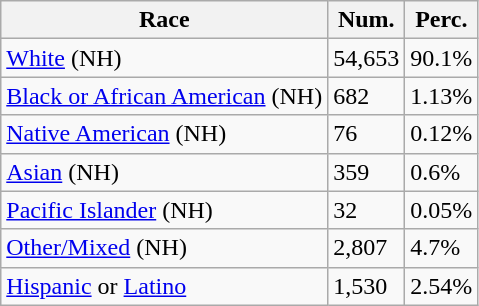<table class="wikitable">
<tr>
<th>Race</th>
<th>Num.</th>
<th>Perc.</th>
</tr>
<tr>
<td><a href='#'>White</a> (NH)</td>
<td>54,653</td>
<td>90.1%</td>
</tr>
<tr>
<td><a href='#'>Black or African American</a> (NH)</td>
<td>682</td>
<td>1.13%</td>
</tr>
<tr>
<td><a href='#'>Native American</a> (NH)</td>
<td>76</td>
<td>0.12%</td>
</tr>
<tr>
<td><a href='#'>Asian</a> (NH)</td>
<td>359</td>
<td>0.6%</td>
</tr>
<tr>
<td><a href='#'>Pacific Islander</a> (NH)</td>
<td>32</td>
<td>0.05%</td>
</tr>
<tr>
<td><a href='#'>Other/Mixed</a> (NH)</td>
<td>2,807</td>
<td>4.7%</td>
</tr>
<tr>
<td><a href='#'>Hispanic</a> or <a href='#'>Latino</a></td>
<td>1,530</td>
<td>2.54%</td>
</tr>
</table>
